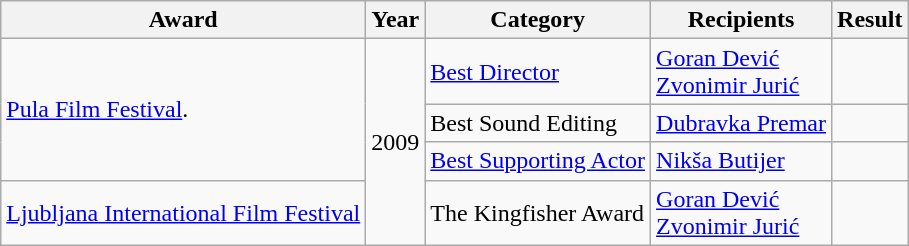<table class="wikitable sortable">
<tr>
<th>Award</th>
<th>Year</th>
<th>Category</th>
<th>Recipients</th>
<th>Result</th>
</tr>
<tr>
<td rowspan="3"><a href='#'>Pula Film Festival</a>.</td>
<td rowspan="4">2009</td>
<td><a href='#'>Best Director</a></td>
<td><a href='#'>Goran Dević</a><br><a href='#'>Zvonimir Jurić</a></td>
<td></td>
</tr>
<tr>
<td>Best Sound Editing</td>
<td><a href='#'>Dubravka Premar</a></td>
<td></td>
</tr>
<tr>
<td><a href='#'>Best Supporting Actor</a></td>
<td><a href='#'>Nikša Butijer</a></td>
<td></td>
</tr>
<tr>
<td><a href='#'>Ljubljana International Film Festival</a></td>
<td>The Kingfisher Award</td>
<td><a href='#'>Goran Dević</a><br><a href='#'>Zvonimir Jurić</a></td>
<td></td>
</tr>
</table>
